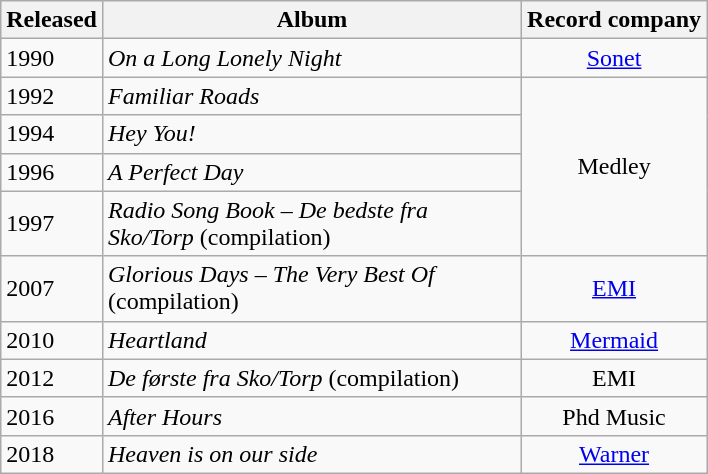<table class="wikitable plainrowheaders" border="1" style="text-align:left;">
<tr>
<th scope="col">Released</th>
<th scope="col" style="width:17em;">Album</th>
<th colspan="1" scope="col">Record company</th>
</tr>
<tr>
<td>1990</td>
<td><em>On a Long Lonely Night</em></td>
<td style="text-align:center;"><a href='#'>Sonet</a></td>
</tr>
<tr>
<td>1992</td>
<td><em>Familiar Roads</em></td>
<td rowspan="4" style="text-align:center;">Medley</td>
</tr>
<tr>
<td>1994</td>
<td><em>Hey You!</em></td>
</tr>
<tr>
<td>1996</td>
<td><em>A Perfect Day</em></td>
</tr>
<tr>
<td>1997</td>
<td><em>Radio Song Book – De bedste fra Sko/Torp</em> (compilation)</td>
</tr>
<tr>
<td>2007</td>
<td><em>Glorious Days – The Very Best Of</em> (compilation)</td>
<td style="text-align:center;"><a href='#'>EMI</a></td>
</tr>
<tr>
<td>2010</td>
<td><em>Heartland</em></td>
<td style="text-align:center;"><a href='#'>Mermaid</a></td>
</tr>
<tr>
<td>2012</td>
<td><em>De første fra Sko/Torp</em> (compilation)</td>
<td style="text-align:center;">EMI</td>
</tr>
<tr>
<td>2016</td>
<td><em>After Hours</em></td>
<td style="text-align:center;">Phd Music</td>
</tr>
<tr>
<td>2018</td>
<td><em>Heaven is on our side</em></td>
<td style="text-align:center;"><a href='#'>Warner</a></td>
</tr>
</table>
